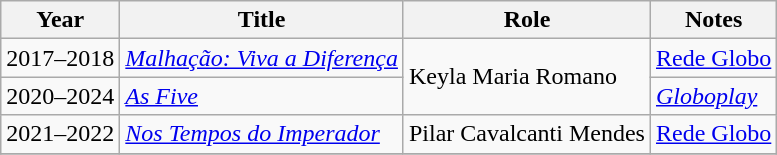<table class="wikitable">
<tr>
<th>Year</th>
<th>Title</th>
<th>Role</th>
<th>Notes</th>
</tr>
<tr>
<td>2017–2018</td>
<td><em><a href='#'>Malhação: Viva a Diferença</a></em></td>
<td rowspan="2">Keyla Maria Romano  </td>
<td><a href='#'>Rede Globo</a></td>
</tr>
<tr>
<td>2020–2024</td>
<td><em><a href='#'>As Five</a></em> </td>
<td><em><a href='#'>Globoplay</a></em></td>
</tr>
<tr>
<td>2021–2022</td>
<td><em><a href='#'>Nos Tempos do Imperador</a></em></td>
<td>Pilar Cavalcanti Mendes</td>
<td><a href='#'>Rede Globo</a></td>
</tr>
<tr>
</tr>
</table>
